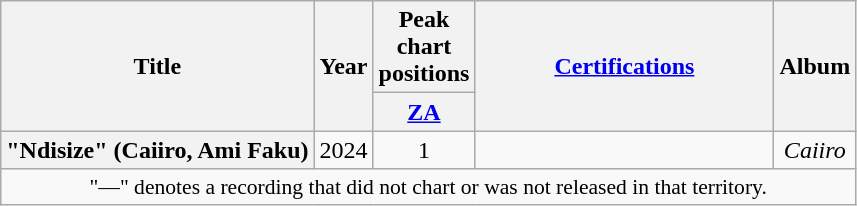<table class="wikitable plainrowheaders" style="text-align:center;" border="1">
<tr>
<th scope="col" rowspan="2">Title</th>
<th scope="col" rowspan="2">Year</th>
<th scope="col" colspan="1">Peak chart positions</th>
<th scope="col" rowspan="2" style="width:12em;"><a href='#'>Certifications</a></th>
<th scope="col" rowspan="2">Album</th>
</tr>
<tr>
<th scope="col" style="width:3em;font-size:100%;"><a href='#'>ZA</a><br></th>
</tr>
<tr>
<th scope="row">"Ndisize" (Caiiro, Ami Faku)</th>
<td>2024</td>
<td>1</td>
<td></td>
<td><em>Caiiro</em></td>
</tr>
<tr>
<td colspan="8" style="font-size:90%">"—" denotes a recording that did not chart or was not released in that territory.</td>
</tr>
</table>
